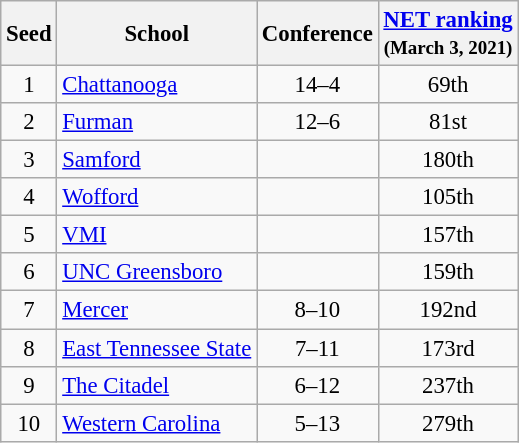<table class="wikitable sortable" style="white-space:nowrap; font-size:95%;text-align:center">
<tr>
<th>Seed</th>
<th>School</th>
<th>Conference</th>
<th><a href='#'>NET ranking</a><br><small>(March 3, 2021)</small></th>
</tr>
<tr>
<td>1</td>
<td align=left><a href='#'>Chattanooga</a></td>
<td>14–4</td>
<td>69th</td>
</tr>
<tr>
<td>2</td>
<td align=left><a href='#'>Furman</a></td>
<td>12–6</td>
<td>81st</td>
</tr>
<tr>
<td>3</td>
<td align=left><a href='#'>Samford</a></td>
<td></td>
<td>180th</td>
</tr>
<tr>
<td>4</td>
<td align=left><a href='#'>Wofford</a></td>
<td></td>
<td>105th</td>
</tr>
<tr>
<td>5</td>
<td align=left><a href='#'>VMI</a></td>
<td></td>
<td>157th</td>
</tr>
<tr>
<td>6</td>
<td align=left><a href='#'>UNC Greensboro</a></td>
<td></td>
<td>159th</td>
</tr>
<tr>
<td>7</td>
<td align=left><a href='#'>Mercer</a></td>
<td>8–10</td>
<td>192nd</td>
</tr>
<tr>
<td>8</td>
<td align=left><a href='#'>East Tennessee State</a></td>
<td>7–11</td>
<td>173rd</td>
</tr>
<tr>
<td>9</td>
<td align=left><a href='#'>The Citadel</a></td>
<td>6–12</td>
<td>237th</td>
</tr>
<tr>
<td>10</td>
<td align=left><a href='#'>Western Carolina</a></td>
<td>5–13</td>
<td>279th</td>
</tr>
</table>
